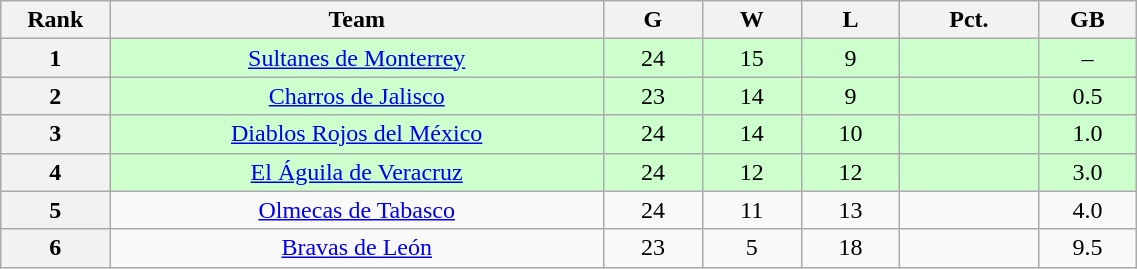<table class="wikitable plainrowheaders" width="60%" style="text-align:center;">
<tr>
<th scope="col" width="5%">Rank</th>
<th scope="col" width="25%">Team</th>
<th scope="col" width="5%">G</th>
<th scope="col" width="5%">W</th>
<th scope="col" width="5%">L</th>
<th scope="col" width="7%">Pct.</th>
<th scope="col" width="5%">GB</th>
</tr>
<tr style="background-color:#ccffcc;">
<th>1</th>
<td><a href='#'>Sultanes de Monterrey</a></td>
<td>24</td>
<td>15</td>
<td>9</td>
<td></td>
<td>–</td>
</tr>
<tr style="background-color:#ccffcc;">
<th>2</th>
<td><a href='#'>Charros de Jalisco</a></td>
<td>23</td>
<td>14</td>
<td>9</td>
<td></td>
<td>0.5</td>
</tr>
<tr style="background-color:#ccffcc;">
<th>3</th>
<td><a href='#'>Diablos Rojos del México</a></td>
<td>24</td>
<td>14</td>
<td>10</td>
<td></td>
<td>1.0</td>
</tr>
<tr style="background-color:#ccffcc;">
<th>4</th>
<td><a href='#'>El Águila de Veracruz</a></td>
<td>24</td>
<td>12</td>
<td>12</td>
<td></td>
<td>3.0</td>
</tr>
<tr>
<th>5</th>
<td><a href='#'>Olmecas de Tabasco</a></td>
<td>24</td>
<td>11</td>
<td>13</td>
<td></td>
<td>4.0</td>
</tr>
<tr>
<th>6</th>
<td><a href='#'>Bravas de León</a></td>
<td>23</td>
<td>5</td>
<td>18</td>
<td></td>
<td>9.5</td>
</tr>
</table>
